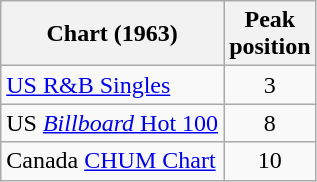<table class="wikitable sortable">
<tr>
<th>Chart (1963)</th>
<th style="text-align:center;">Peak<br>position</th>
</tr>
<tr>
<td><a href='#'>US R&B Singles</a></td>
<td style="text-align:center;">3</td>
</tr>
<tr>
<td>US <a href='#'><em>Billboard</em> Hot 100</a></td>
<td style="text-align:center;">8</td>
</tr>
<tr>
<td>Canada <a href='#'>CHUM Chart</a></td>
<td style="text-align:center;">10</td>
</tr>
</table>
